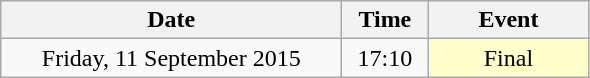<table class = "wikitable" style="text-align:center;">
<tr>
<th width=220>Date</th>
<th width=50>Time</th>
<th width=100>Event</th>
</tr>
<tr>
<td>Friday, 11 September 2015</td>
<td>17:10</td>
<td bgcolor=ffffcc>Final</td>
</tr>
</table>
